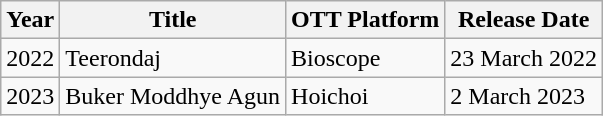<table class="wikitable">
<tr>
<th>Year</th>
<th>Title</th>
<th>OTT Platform</th>
<th>Release Date</th>
</tr>
<tr>
<td>2022</td>
<td>Teerondaj</td>
<td>Bioscope</td>
<td>23 March 2022</td>
</tr>
<tr>
<td>2023</td>
<td>Buker Moddhye Agun</td>
<td>Hoichoi</td>
<td>2 March 2023</td>
</tr>
</table>
